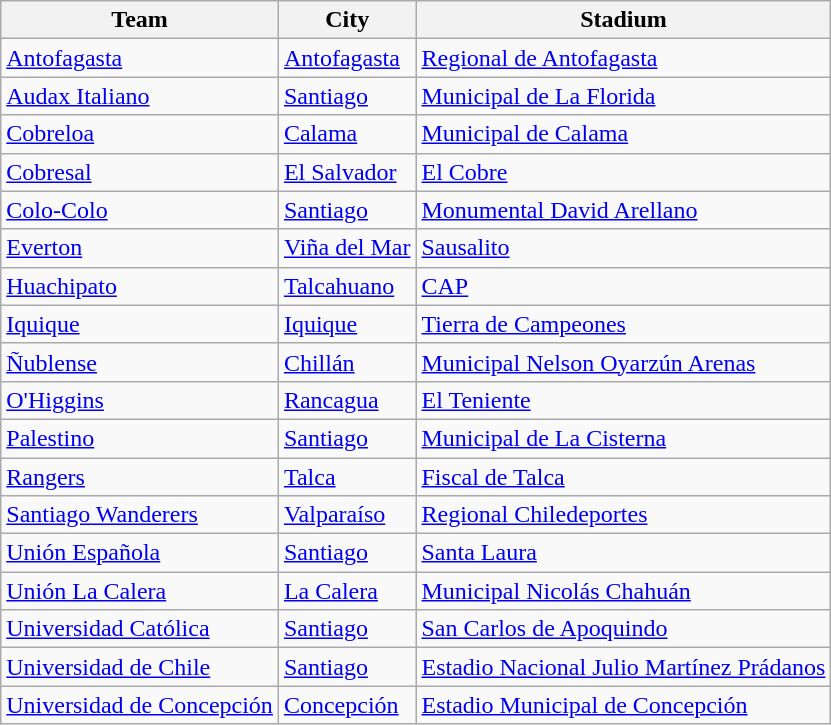<table class="wikitable sortable">
<tr>
<th>Team</th>
<th>City</th>
<th>Stadium</th>
</tr>
<tr>
<td><a href='#'>Antofagasta</a></td>
<td><a href='#'>Antofagasta</a></td>
<td><a href='#'>Regional de Antofagasta</a></td>
</tr>
<tr>
<td><a href='#'>Audax Italiano</a></td>
<td><a href='#'>Santiago</a></td>
<td><a href='#'>Municipal de La Florida</a></td>
</tr>
<tr>
<td><a href='#'>Cobreloa</a></td>
<td><a href='#'>Calama</a></td>
<td><a href='#'>Municipal de Calama</a></td>
</tr>
<tr>
<td><a href='#'>Cobresal</a></td>
<td><a href='#'>El Salvador</a></td>
<td><a href='#'>El Cobre</a></td>
</tr>
<tr>
<td><a href='#'>Colo-Colo</a></td>
<td><a href='#'>Santiago</a></td>
<td><a href='#'>Monumental David Arellano</a></td>
</tr>
<tr>
<td><a href='#'>Everton</a></td>
<td><a href='#'>Viña del Mar</a></td>
<td><a href='#'>Sausalito</a></td>
</tr>
<tr>
<td><a href='#'>Huachipato</a></td>
<td><a href='#'>Talcahuano</a></td>
<td><a href='#'>CAP</a></td>
</tr>
<tr>
<td><a href='#'>Iquique</a></td>
<td><a href='#'>Iquique</a></td>
<td><a href='#'>Tierra de Campeones</a></td>
</tr>
<tr>
<td><a href='#'>Ñublense</a></td>
<td><a href='#'>Chillán</a></td>
<td><a href='#'>Municipal Nelson Oyarzún Arenas</a></td>
</tr>
<tr>
<td><a href='#'>O'Higgins</a></td>
<td><a href='#'>Rancagua</a></td>
<td><a href='#'>El Teniente</a></td>
</tr>
<tr>
<td><a href='#'>Palestino</a></td>
<td><a href='#'>Santiago</a></td>
<td><a href='#'>Municipal de La Cisterna</a></td>
</tr>
<tr>
<td><a href='#'>Rangers</a></td>
<td><a href='#'>Talca</a></td>
<td><a href='#'>Fiscal de Talca</a></td>
</tr>
<tr>
<td><a href='#'>Santiago Wanderers</a></td>
<td><a href='#'>Valparaíso</a></td>
<td><a href='#'>Regional Chiledeportes</a></td>
</tr>
<tr>
<td><a href='#'>Unión Española</a></td>
<td><a href='#'>Santiago</a></td>
<td><a href='#'>Santa Laura</a></td>
</tr>
<tr>
<td><a href='#'>Unión La Calera</a></td>
<td><a href='#'>La Calera</a></td>
<td><a href='#'>Municipal Nicolás Chahuán</a></td>
</tr>
<tr>
<td><a href='#'>Universidad Católica</a></td>
<td><a href='#'>Santiago</a></td>
<td><a href='#'>San Carlos de Apoquindo</a></td>
</tr>
<tr>
<td><a href='#'>Universidad de Chile</a></td>
<td><a href='#'>Santiago</a></td>
<td><a href='#'>Estadio Nacional Julio Martínez Prádanos</a></td>
</tr>
<tr>
<td><a href='#'>Universidad de Concepción</a></td>
<td><a href='#'>Concepción</a></td>
<td><a href='#'>Estadio Municipal de Concepción</a></td>
</tr>
</table>
